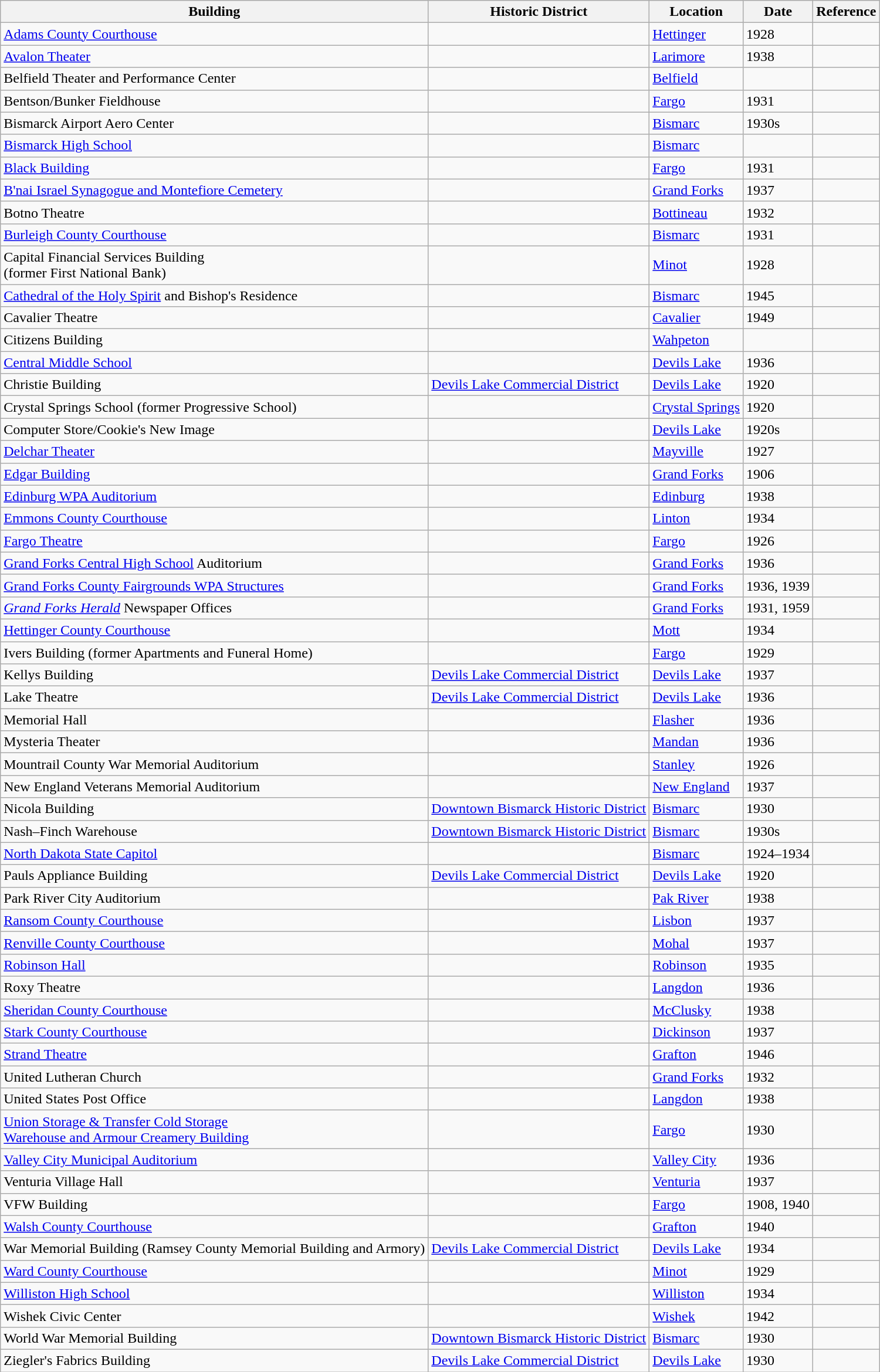<table class="wikitable sortable">
<tr>
<th>Building</th>
<th>Historic District</th>
<th>Location</th>
<th>Date</th>
<th>Reference</th>
</tr>
<tr>
<td><a href='#'>Adams County Courthouse</a></td>
<td></td>
<td><a href='#'>Hettinger</a></td>
<td>1928</td>
<td></td>
</tr>
<tr>
<td><a href='#'>Avalon Theater</a></td>
<td></td>
<td><a href='#'>Larimore</a></td>
<td>1938</td>
<td></td>
</tr>
<tr>
<td>Belfield Theater and Performance Center</td>
<td></td>
<td><a href='#'>Belfield</a></td>
<td></td>
<td></td>
</tr>
<tr>
<td>Bentson/Bunker Fieldhouse</td>
<td></td>
<td><a href='#'>Fargo</a></td>
<td>1931</td>
<td></td>
</tr>
<tr>
<td>Bismarck Airport Aero Center</td>
<td></td>
<td><a href='#'>Bismarc</a></td>
<td>1930s</td>
<td></td>
</tr>
<tr>
<td><a href='#'>Bismarck High School</a></td>
<td></td>
<td><a href='#'>Bismarc</a></td>
<td></td>
<td></td>
</tr>
<tr>
<td><a href='#'>Black Building</a></td>
<td></td>
<td><a href='#'>Fargo</a></td>
<td>1931</td>
<td></td>
</tr>
<tr>
<td><a href='#'>B'nai Israel Synagogue and Montefiore Cemetery</a></td>
<td></td>
<td><a href='#'>Grand Forks</a></td>
<td>1937</td>
<td></td>
</tr>
<tr>
<td>Botno Theatre</td>
<td></td>
<td><a href='#'>Bottineau</a></td>
<td>1932</td>
<td></td>
</tr>
<tr>
<td><a href='#'>Burleigh County Courthouse</a></td>
<td></td>
<td><a href='#'>Bismarc</a></td>
<td>1931</td>
<td></td>
</tr>
<tr>
<td>Capital Financial Services Building<br>(former First National Bank)</td>
<td></td>
<td><a href='#'>Minot</a></td>
<td>1928</td>
<td></td>
</tr>
<tr>
<td><a href='#'>Cathedral of the Holy Spirit</a> and Bishop's Residence</td>
<td></td>
<td><a href='#'>Bismarc</a></td>
<td>1945</td>
<td></td>
</tr>
<tr>
<td>Cavalier Theatre</td>
<td></td>
<td><a href='#'>Cavalier</a></td>
<td>1949</td>
<td></td>
</tr>
<tr>
<td>Citizens Building</td>
<td></td>
<td><a href='#'>Wahpeton</a></td>
<td></td>
<td></td>
</tr>
<tr>
<td><a href='#'>Central Middle School</a></td>
<td></td>
<td><a href='#'>Devils Lake</a></td>
<td>1936</td>
<td></td>
</tr>
<tr>
<td>Christie Building</td>
<td><a href='#'>Devils Lake Commercial District</a></td>
<td><a href='#'>Devils Lake</a></td>
<td>1920</td>
<td></td>
</tr>
<tr>
<td>Crystal Springs School (former Progressive School)</td>
<td></td>
<td><a href='#'>Crystal Springs</a></td>
<td>1920</td>
<td></td>
</tr>
<tr>
<td>Computer Store/Cookie's New Image</td>
<td></td>
<td><a href='#'>Devils Lake</a></td>
<td>1920s</td>
<td></td>
</tr>
<tr>
<td><a href='#'>Delchar Theater</a></td>
<td></td>
<td><a href='#'>Mayville</a></td>
<td>1927</td>
<td></td>
</tr>
<tr>
<td><a href='#'>Edgar Building</a></td>
<td></td>
<td><a href='#'>Grand Forks</a></td>
<td>1906</td>
<td></td>
</tr>
<tr>
<td><a href='#'>Edinburg WPA Auditorium</a></td>
<td></td>
<td><a href='#'>Edinburg</a></td>
<td>1938</td>
<td></td>
</tr>
<tr>
<td><a href='#'>Emmons County Courthouse</a></td>
<td></td>
<td><a href='#'>Linton</a></td>
<td>1934</td>
<td></td>
</tr>
<tr>
<td><a href='#'>Fargo Theatre</a></td>
<td></td>
<td><a href='#'>Fargo</a></td>
<td>1926</td>
<td></td>
</tr>
<tr>
<td><a href='#'>Grand Forks Central High School</a> Auditorium</td>
<td></td>
<td><a href='#'>Grand Forks</a></td>
<td>1936</td>
<td></td>
</tr>
<tr>
<td><a href='#'>Grand Forks County Fairgrounds WPA Structures</a></td>
<td></td>
<td><a href='#'>Grand Forks</a></td>
<td>1936, 1939</td>
<td></td>
</tr>
<tr>
<td><em><a href='#'>Grand Forks Herald</a></em> Newspaper Offices</td>
<td></td>
<td><a href='#'>Grand Forks</a></td>
<td>1931, 1959</td>
<td></td>
</tr>
<tr>
<td><a href='#'>Hettinger County Courthouse</a></td>
<td></td>
<td><a href='#'>Mott</a></td>
<td>1934</td>
<td></td>
</tr>
<tr>
<td>Ivers Building (former Apartments and Funeral Home)</td>
<td></td>
<td><a href='#'>Fargo</a></td>
<td>1929</td>
<td></td>
</tr>
<tr>
<td>Kellys Building</td>
<td><a href='#'>Devils Lake Commercial District</a></td>
<td><a href='#'>Devils Lake</a></td>
<td>1937</td>
<td></td>
</tr>
<tr>
<td>Lake Theatre</td>
<td><a href='#'>Devils Lake Commercial District</a></td>
<td><a href='#'>Devils Lake</a></td>
<td>1936</td>
<td></td>
</tr>
<tr>
<td>Memorial Hall</td>
<td></td>
<td><a href='#'>Flasher</a></td>
<td>1936</td>
<td></td>
</tr>
<tr>
<td>Mysteria Theater</td>
<td></td>
<td><a href='#'>Mandan</a></td>
<td>1936</td>
<td></td>
</tr>
<tr>
<td>Mountrail County War Memorial Auditorium</td>
<td></td>
<td><a href='#'>Stanley</a></td>
<td>1926</td>
<td></td>
</tr>
<tr>
<td>New England Veterans Memorial Auditorium</td>
<td></td>
<td><a href='#'>New England</a></td>
<td>1937</td>
<td></td>
</tr>
<tr>
<td>Nicola Building</td>
<td><a href='#'>Downtown Bismarck Historic District</a></td>
<td><a href='#'>Bismarc</a></td>
<td>1930</td>
<td></td>
</tr>
<tr>
<td>Nash–Finch Warehouse</td>
<td><a href='#'>Downtown Bismarck Historic District</a></td>
<td><a href='#'>Bismarc</a></td>
<td>1930s</td>
<td></td>
</tr>
<tr>
<td><a href='#'>North Dakota State Capitol</a></td>
<td></td>
<td><a href='#'>Bismarc</a></td>
<td>1924–1934</td>
<td></td>
</tr>
<tr>
<td>Pauls Appliance Building</td>
<td><a href='#'>Devils Lake Commercial District</a></td>
<td><a href='#'>Devils Lake</a></td>
<td>1920</td>
<td></td>
</tr>
<tr>
<td>Park River City Auditorium</td>
<td></td>
<td><a href='#'>Pak River</a></td>
<td>1938</td>
<td></td>
</tr>
<tr>
<td><a href='#'>Ransom County Courthouse</a></td>
<td></td>
<td><a href='#'>Lisbon</a></td>
<td>1937</td>
<td></td>
</tr>
<tr>
<td><a href='#'>Renville County Courthouse</a></td>
<td></td>
<td><a href='#'>Mohal</a></td>
<td>1937</td>
<td></td>
</tr>
<tr>
<td><a href='#'>Robinson Hall</a></td>
<td></td>
<td><a href='#'>Robinson</a></td>
<td>1935</td>
<td></td>
</tr>
<tr>
<td>Roxy Theatre</td>
<td></td>
<td><a href='#'>Langdon</a></td>
<td>1936</td>
<td></td>
</tr>
<tr>
<td><a href='#'>Sheridan County Courthouse</a></td>
<td></td>
<td><a href='#'>McClusky</a></td>
<td>1938</td>
<td></td>
</tr>
<tr>
<td><a href='#'>Stark County Courthouse</a></td>
<td></td>
<td><a href='#'>Dickinson</a></td>
<td>1937</td>
<td></td>
</tr>
<tr>
<td><a href='#'>Strand Theatre</a></td>
<td></td>
<td><a href='#'>Grafton</a></td>
<td>1946</td>
<td></td>
</tr>
<tr>
<td>United Lutheran Church</td>
<td></td>
<td><a href='#'>Grand Forks</a></td>
<td>1932</td>
<td></td>
</tr>
<tr>
<td>United States Post Office</td>
<td></td>
<td><a href='#'>Langdon</a></td>
<td>1938</td>
<td></td>
</tr>
<tr>
<td><a href='#'>Union Storage & Transfer Cold Storage</a><br><a href='#'>Warehouse and Armour Creamery Building</a></td>
<td></td>
<td><a href='#'>Fargo</a></td>
<td>1930</td>
<td></td>
</tr>
<tr>
<td><a href='#'>Valley City Municipal Auditorium</a></td>
<td></td>
<td><a href='#'>Valley City</a></td>
<td>1936</td>
<td></td>
</tr>
<tr>
<td>Venturia Village Hall</td>
<td></td>
<td><a href='#'>Venturia</a></td>
<td>1937</td>
<td></td>
</tr>
<tr>
<td>VFW Building</td>
<td></td>
<td><a href='#'>Fargo</a></td>
<td>1908, 1940</td>
<td></td>
</tr>
<tr>
<td><a href='#'>Walsh County Courthouse</a></td>
<td></td>
<td><a href='#'>Grafton</a></td>
<td>1940</td>
<td></td>
</tr>
<tr>
<td>War Memorial Building (Ramsey County Memorial Building and Armory)</td>
<td><a href='#'>Devils Lake Commercial District</a></td>
<td><a href='#'>Devils Lake</a></td>
<td>1934</td>
<td></td>
</tr>
<tr>
<td><a href='#'>Ward County Courthouse</a></td>
<td></td>
<td><a href='#'>Minot</a></td>
<td>1929</td>
<td></td>
</tr>
<tr>
<td><a href='#'>Williston High School</a></td>
<td></td>
<td><a href='#'>Williston</a></td>
<td>1934</td>
<td></td>
</tr>
<tr>
<td>Wishek Civic Center</td>
<td></td>
<td><a href='#'>Wishek</a></td>
<td>1942</td>
<td></td>
</tr>
<tr>
<td>World War Memorial Building</td>
<td><a href='#'>Downtown Bismarck Historic District</a></td>
<td><a href='#'>Bismarc</a></td>
<td>1930</td>
<td></td>
</tr>
<tr>
<td>Ziegler's Fabrics Building</td>
<td><a href='#'>Devils Lake Commercial District</a></td>
<td><a href='#'>Devils Lake</a></td>
<td>1930</td>
<td></td>
</tr>
</table>
